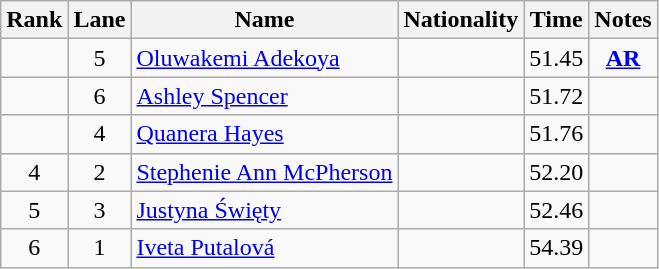<table class="wikitable sortable" style="text-align:center">
<tr>
<th>Rank</th>
<th>Lane</th>
<th>Name</th>
<th>Nationality</th>
<th>Time</th>
<th>Notes</th>
</tr>
<tr>
<td></td>
<td>5</td>
<td align=left><a href='#'>Oluwakemi Adekoya</a></td>
<td align=left></td>
<td>51.45</td>
<td><strong><a href='#'>AR</a></strong></td>
</tr>
<tr>
<td></td>
<td>6</td>
<td align=left><a href='#'>Ashley Spencer</a></td>
<td align=left></td>
<td>51.72</td>
<td></td>
</tr>
<tr>
<td></td>
<td>4</td>
<td align=left><a href='#'>Quanera Hayes</a></td>
<td align=left></td>
<td>51.76</td>
<td></td>
</tr>
<tr>
<td>4</td>
<td>2</td>
<td align=left><a href='#'>Stephenie Ann McPherson</a></td>
<td align=left></td>
<td>52.20</td>
<td></td>
</tr>
<tr>
<td>5</td>
<td>3</td>
<td align=left><a href='#'>Justyna Święty</a></td>
<td align=left></td>
<td>52.46</td>
<td></td>
</tr>
<tr>
<td>6</td>
<td>1</td>
<td align=left><a href='#'>Iveta Putalová</a></td>
<td align=left></td>
<td>54.39</td>
<td></td>
</tr>
</table>
